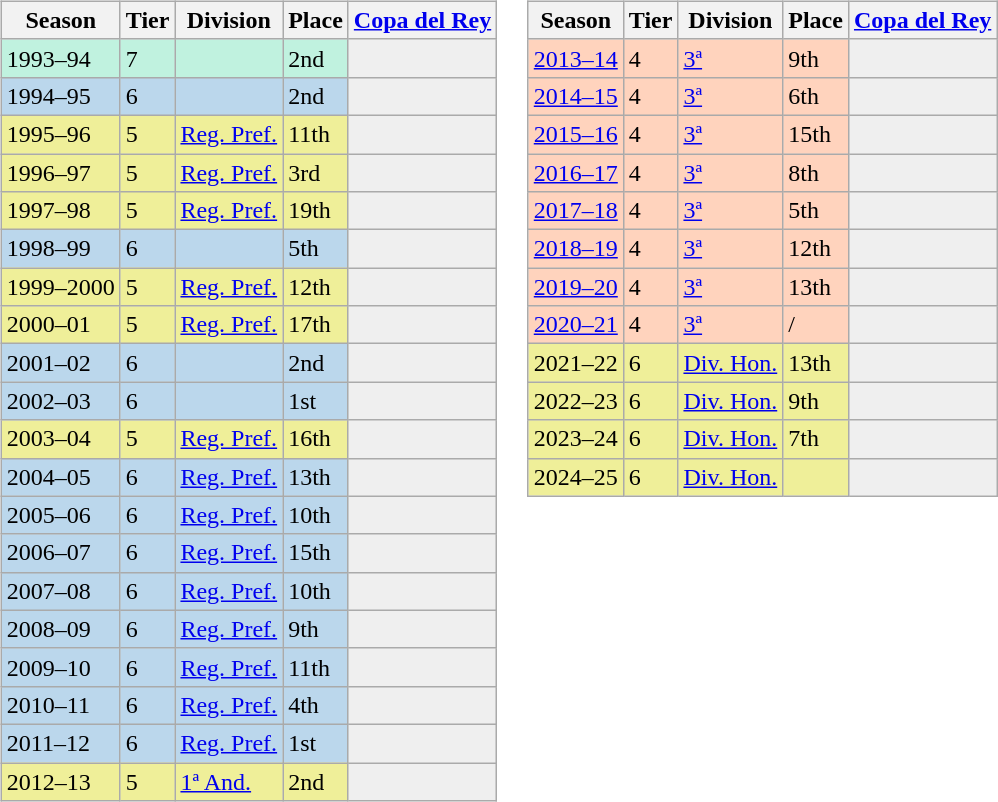<table>
<tr>
<td valign="top" width=0%><br><table class="wikitable">
<tr style="background:#f0f6fa;">
<th>Season</th>
<th>Tier</th>
<th>Division</th>
<th>Place</th>
<th><a href='#'>Copa del Rey</a></th>
</tr>
<tr>
<td style="background:#C0F2DF;">1993–94</td>
<td style="background:#C0F2DF;">7</td>
<td style="background:#C0F2DF;"></td>
<td style="background:#C0F2DF;">2nd</td>
<td style="background:#efefef;"></td>
</tr>
<tr>
<td style="background:#BBD7EC;">1994–95</td>
<td style="background:#BBD7EC;">6</td>
<td style="background:#BBD7EC;"></td>
<td style="background:#BBD7EC;">2nd</td>
<td style="background:#efefef;"></td>
</tr>
<tr>
<td style="background:#EFEF99;">1995–96</td>
<td style="background:#EFEF99;">5</td>
<td style="background:#EFEF99;"><a href='#'>Reg. Pref.</a></td>
<td style="background:#EFEF99;">11th</td>
<td style="background:#efefef;"></td>
</tr>
<tr>
<td style="background:#EFEF99;">1996–97</td>
<td style="background:#EFEF99;">5</td>
<td style="background:#EFEF99;"><a href='#'>Reg. Pref.</a></td>
<td style="background:#EFEF99;">3rd</td>
<td style="background:#efefef;"></td>
</tr>
<tr>
<td style="background:#EFEF99;">1997–98</td>
<td style="background:#EFEF99;">5</td>
<td style="background:#EFEF99;"><a href='#'>Reg. Pref.</a></td>
<td style="background:#EFEF99;">19th</td>
<td style="background:#efefef;"></td>
</tr>
<tr>
<td style="background:#BBD7EC;">1998–99</td>
<td style="background:#BBD7EC;">6</td>
<td style="background:#BBD7EC;"></td>
<td style="background:#BBD7EC;">5th</td>
<td style="background:#efefef;"></td>
</tr>
<tr>
<td style="background:#EFEF99;">1999–2000</td>
<td style="background:#EFEF99;">5</td>
<td style="background:#EFEF99;"><a href='#'>Reg. Pref.</a></td>
<td style="background:#EFEF99;">12th</td>
<td style="background:#efefef;"></td>
</tr>
<tr>
<td style="background:#EFEF99;">2000–01</td>
<td style="background:#EFEF99;">5</td>
<td style="background:#EFEF99;"><a href='#'>Reg. Pref.</a></td>
<td style="background:#EFEF99;">17th</td>
<td style="background:#efefef;"></td>
</tr>
<tr>
<td style="background:#BBD7EC;">2001–02</td>
<td style="background:#BBD7EC;">6</td>
<td style="background:#BBD7EC;"></td>
<td style="background:#BBD7EC;">2nd</td>
<td style="background:#efefef;"></td>
</tr>
<tr>
<td style="background:#BBD7EC;">2002–03</td>
<td style="background:#BBD7EC;">6</td>
<td style="background:#BBD7EC;"></td>
<td style="background:#BBD7EC;">1st</td>
<th style="background:#efefef;"></th>
</tr>
<tr>
<td style="background:#EFEF99;">2003–04</td>
<td style="background:#EFEF99;">5</td>
<td style="background:#EFEF99;"><a href='#'>Reg. Pref.</a></td>
<td style="background:#EFEF99;">16th</td>
<th style="background:#efefef;"></th>
</tr>
<tr>
<td style="background:#BBD7EC;">2004–05</td>
<td style="background:#BBD7EC;">6</td>
<td style="background:#BBD7EC;"><a href='#'>Reg. Pref.</a></td>
<td style="background:#BBD7EC;">13th</td>
<td style="background:#efefef;"></td>
</tr>
<tr>
<td style="background:#BBD7EC;">2005–06</td>
<td style="background:#BBD7EC;">6</td>
<td style="background:#BBD7EC;"><a href='#'>Reg. Pref.</a></td>
<td style="background:#BBD7EC;">10th</td>
<td style="background:#efefef;"></td>
</tr>
<tr>
<td style="background:#BBD7EC;">2006–07</td>
<td style="background:#BBD7EC;">6</td>
<td style="background:#BBD7EC;"><a href='#'>Reg. Pref.</a></td>
<td style="background:#BBD7EC;">15th</td>
<td style="background:#efefef;"></td>
</tr>
<tr>
<td style="background:#BBD7EC;">2007–08</td>
<td style="background:#BBD7EC;">6</td>
<td style="background:#BBD7EC;"><a href='#'>Reg. Pref.</a></td>
<td style="background:#BBD7EC;">10th</td>
<th style="background:#efefef;"></th>
</tr>
<tr>
<td style="background:#BBD7EC;">2008–09</td>
<td style="background:#BBD7EC;">6</td>
<td style="background:#BBD7EC;"><a href='#'>Reg. Pref.</a></td>
<td style="background:#BBD7EC;">9th</td>
<th style="background:#efefef;"></th>
</tr>
<tr>
<td style="background:#BBD7EC;">2009–10</td>
<td style="background:#BBD7EC;">6</td>
<td style="background:#BBD7EC;"><a href='#'>Reg. Pref.</a></td>
<td style="background:#BBD7EC;">11th</td>
<th style="background:#efefef;"></th>
</tr>
<tr>
<td style="background:#BBD7EC;">2010–11</td>
<td style="background:#BBD7EC;">6</td>
<td style="background:#BBD7EC;"><a href='#'>Reg. Pref.</a></td>
<td style="background:#BBD7EC;">4th</td>
<td style="background:#efefef;"></td>
</tr>
<tr>
<td style="background:#BBD7EC;">2011–12</td>
<td style="background:#BBD7EC;">6</td>
<td style="background:#BBD7EC;"><a href='#'>Reg. Pref.</a></td>
<td style="background:#BBD7EC;">1st</td>
<th style="background:#efefef;"></th>
</tr>
<tr>
<td style="background:#EFEF99;">2012–13</td>
<td style="background:#EFEF99;">5</td>
<td style="background:#EFEF99;"><a href='#'>1ª And.</a></td>
<td style="background:#EFEF99;">2nd</td>
<th style="background:#efefef;"></th>
</tr>
</table>
</td>
<td valign="top" width=0%><br><table class="wikitable">
<tr style="background:#f0f6fa;">
<th>Season</th>
<th>Tier</th>
<th>Division</th>
<th>Place</th>
<th><a href='#'>Copa del Rey</a></th>
</tr>
<tr>
<td style="background:#FFD3BD;"><a href='#'>2013–14</a></td>
<td style="background:#FFD3BD;">4</td>
<td style="background:#FFD3BD;"><a href='#'>3ª</a></td>
<td style="background:#FFD3BD;">9th</td>
<th style="background:#efefef;"></th>
</tr>
<tr>
<td style="background:#FFD3BD;"><a href='#'>2014–15</a></td>
<td style="background:#FFD3BD;">4</td>
<td style="background:#FFD3BD;"><a href='#'>3ª</a></td>
<td style="background:#FFD3BD;">6th</td>
<th style="background:#efefef;"></th>
</tr>
<tr>
<td style="background:#FFD3BD;"><a href='#'>2015–16</a></td>
<td style="background:#FFD3BD;">4</td>
<td style="background:#FFD3BD;"><a href='#'>3ª</a></td>
<td style="background:#FFD3BD;">15th</td>
<th style="background:#efefef;"></th>
</tr>
<tr>
<td style="background:#FFD3BD;"><a href='#'>2016–17</a></td>
<td style="background:#FFD3BD;">4</td>
<td style="background:#FFD3BD;"><a href='#'>3ª</a></td>
<td style="background:#FFD3BD;">8th</td>
<th style="background:#efefef;"></th>
</tr>
<tr>
<td style="background:#FFD3BD;"><a href='#'>2017–18</a></td>
<td style="background:#FFD3BD;">4</td>
<td style="background:#FFD3BD;"><a href='#'>3ª</a></td>
<td style="background:#FFD3BD;">5th</td>
<th style="background:#efefef;"></th>
</tr>
<tr>
<td style="background:#FFD3BD;"><a href='#'>2018–19</a></td>
<td style="background:#FFD3BD;">4</td>
<td style="background:#FFD3BD;"><a href='#'>3ª</a></td>
<td style="background:#FFD3BD;">12th</td>
<th style="background:#efefef;"></th>
</tr>
<tr>
<td style="background:#FFD3BD;"><a href='#'>2019–20</a></td>
<td style="background:#FFD3BD;">4</td>
<td style="background:#FFD3BD;"><a href='#'>3ª</a></td>
<td style="background:#FFD3BD;">13th</td>
<th style="background:#efefef;"></th>
</tr>
<tr>
<td style="background:#FFD3BD;"><a href='#'>2020–21</a></td>
<td style="background:#FFD3BD;">4</td>
<td style="background:#FFD3BD;"><a href='#'>3ª</a></td>
<td style="background:#FFD3BD;"> / </td>
<th style="background:#efefef;"></th>
</tr>
<tr>
<td style="background:#EFEF99;">2021–22</td>
<td style="background:#EFEF99;">6</td>
<td style="background:#EFEF99;"><a href='#'>Div. Hon.</a></td>
<td style="background:#EFEF99;">13th</td>
<th style="background:#efefef;"></th>
</tr>
<tr>
<td style="background:#EFEF99;">2022–23</td>
<td style="background:#EFEF99;">6</td>
<td style="background:#EFEF99;"><a href='#'>Div. Hon.</a></td>
<td style="background:#EFEF99;">9th</td>
<th style="background:#efefef;"></th>
</tr>
<tr>
<td style="background:#EFEF99;">2023–24</td>
<td style="background:#EFEF99;">6</td>
<td style="background:#EFEF99;"><a href='#'>Div. Hon.</a></td>
<td style="background:#EFEF99;">7th</td>
<th style="background:#efefef;"></th>
</tr>
<tr>
<td style="background:#EFEF99;">2024–25</td>
<td style="background:#EFEF99;">6</td>
<td style="background:#EFEF99;"><a href='#'>Div. Hon.</a></td>
<td style="background:#EFEF99;"></td>
<th style="background:#efefef;"></th>
</tr>
</table>
</td>
</tr>
</table>
